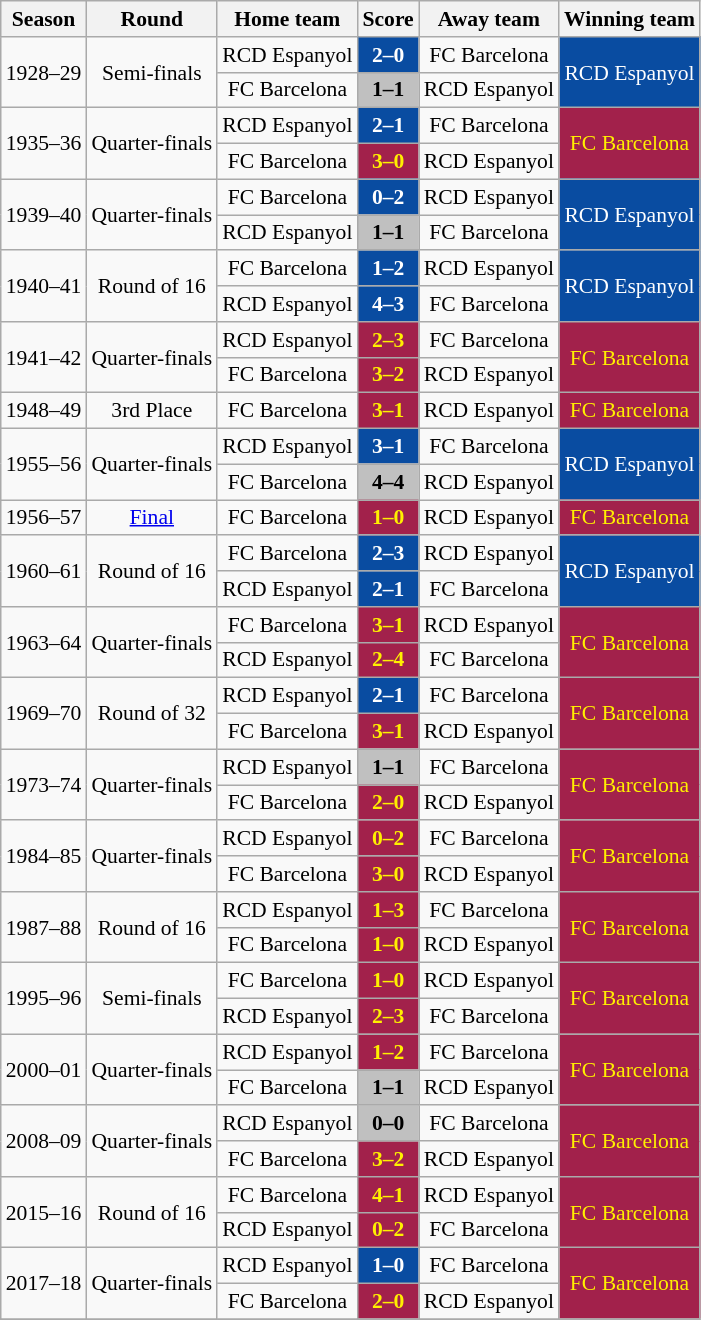<table class="wikitable" style="font-size:90%">
<tr>
<th>Season</th>
<th>Round</th>
<th>Home team</th>
<th>Score</th>
<th>Away team</th>
<th>Winning team</th>
</tr>
<tr style="text-align:center;">
<td rowspan="2">1928–29</td>
<td rowspan="2">Semi-finals</td>
<td>RCD Espanyol</td>
<td style="background:#094ca1; color:#fff"><strong>2–0</strong></td>
<td>FC Barcelona</td>
<td rowspan="2" style="background:#094ca1; color:#fff">RCD Espanyol</td>
</tr>
<tr style="text-align:center;">
<td>FC Barcelona</td>
<td style="background:silver;"><strong>1–1</strong></td>
<td>RCD Espanyol</td>
</tr>
<tr style="text-align:center;">
<td rowspan="2">1935–36</td>
<td rowspan="2">Quarter-finals</td>
<td>RCD Espanyol</td>
<td style="background:#094ca1; color:#fff"><strong>2–1</strong></td>
<td>FC Barcelona</td>
<td rowspan="2" style="color:#fff000; background:#A2214B">FC Barcelona</td>
</tr>
<tr style="text-align:center;">
<td>FC Barcelona</td>
<td style="color:#fff000; background:#A2214B"><strong>3–0</strong></td>
<td>RCD Espanyol</td>
</tr>
<tr style="text-align:center;">
<td rowspan="2">1939–40</td>
<td rowspan="2">Quarter-finals</td>
<td>FC Barcelona</td>
<td style="background:#094ca1; color:#fff"><strong>0–2</strong></td>
<td>RCD Espanyol</td>
<td rowspan="2" style="background:#094ca1; color:#fff">RCD Espanyol</td>
</tr>
<tr style="text-align:center;">
<td>RCD Espanyol</td>
<td style="background:silver;"><strong>1–1</strong></td>
<td>FC Barcelona</td>
</tr>
<tr style="text-align:center;">
<td rowspan="2">1940–41</td>
<td rowspan="2">Round of 16</td>
<td>FC Barcelona</td>
<td style="background:#094ca1; color:#fff"><strong>1–2</strong></td>
<td>RCD Espanyol</td>
<td rowspan="2" style="background:#094ca1; color:#fff">RCD Espanyol</td>
</tr>
<tr style="text-align:center;">
<td>RCD Espanyol</td>
<td style="background:#094ca1; color:#fff"><strong>4–3</strong></td>
<td>FC Barcelona</td>
</tr>
<tr style="text-align:center;">
<td rowspan="2">1941–42</td>
<td rowspan="2">Quarter-finals</td>
<td>RCD Espanyol</td>
<td style="color:#fff000; background:#A2214B"><strong>2–3</strong></td>
<td>FC Barcelona</td>
<td rowspan="2" style="color:#fff000; background:#A2214B">FC Barcelona</td>
</tr>
<tr style="text-align:center;">
<td>FC Barcelona</td>
<td style="color:#fff000; background:#A2214B"><strong>3–2</strong></td>
<td>RCD Espanyol</td>
</tr>
<tr style="text-align:center;">
<td>1948–49</td>
<td>3rd Place</td>
<td>FC Barcelona</td>
<td style="color:#fff000; background:#A2214B"><strong>3–1</strong></td>
<td>RCD Espanyol</td>
<td style="color:#fff000; background:#A2214B">FC Barcelona</td>
</tr>
<tr style="text-align:center;">
<td rowspan="2">1955–56</td>
<td rowspan="2">Quarter-finals</td>
<td>RCD Espanyol</td>
<td style="background:#094ca1; color:#fff"><strong>3–1</strong></td>
<td>FC Barcelona</td>
<td rowspan="2" style="background:#094ca1; color:#fff">RCD Espanyol</td>
</tr>
<tr style="text-align:center;">
<td>FC Barcelona</td>
<td style="background:silver;"><strong>4–4</strong></td>
<td>RCD Espanyol</td>
</tr>
<tr style="text-align:center;">
<td>1956–57</td>
<td><a href='#'>Final</a></td>
<td>FC Barcelona</td>
<td style="color:#fff000; background:#A2214B"><strong>1–0</strong></td>
<td>RCD Espanyol</td>
<td style="color:#fff000; background:#A2214B">FC Barcelona</td>
</tr>
<tr style="text-align:center;">
<td rowspan="2">1960–61</td>
<td rowspan="2">Round of 16</td>
<td>FC Barcelona</td>
<td style="background:#094ca1; color:#fff"><strong>2–3</strong></td>
<td>RCD Espanyol</td>
<td rowspan="2" style="background:#094ca1; color:#fff">RCD Espanyol</td>
</tr>
<tr style="text-align:center;">
<td>RCD Espanyol</td>
<td style="background:#094ca1; color:#fff"><strong>2–1</strong></td>
<td>FC Barcelona</td>
</tr>
<tr style="text-align:center;">
<td rowspan="2">1963–64</td>
<td rowspan="2">Quarter-finals</td>
<td>FC Barcelona</td>
<td style="color:#fff000; background:#A2214B"><strong>3–1</strong></td>
<td>RCD Espanyol</td>
<td rowspan="2" style="color:#fff000; background:#A2214B">FC Barcelona</td>
</tr>
<tr style="text-align:center;">
<td>RCD Espanyol</td>
<td style="color:#fff000; background:#A2214B"><strong>2–4</strong></td>
<td>FC Barcelona</td>
</tr>
<tr style="text-align:center;">
<td rowspan="2">1969–70</td>
<td rowspan="2">Round of 32</td>
<td>RCD Espanyol</td>
<td style="background:#094ca1; color:#fff"><strong>2–1</strong></td>
<td>FC Barcelona</td>
<td rowspan="2" style="color:#fff000; background:#A2214B">FC Barcelona</td>
</tr>
<tr style="text-align:center;">
<td>FC Barcelona</td>
<td style="color:#fff000; background:#A2214B"><strong>3–1</strong></td>
<td>RCD Espanyol</td>
</tr>
<tr style="text-align:center;">
<td rowspan="2">1973–74</td>
<td rowspan="2">Quarter-finals</td>
<td>RCD Espanyol</td>
<td style="background:silver;"><strong>1–1</strong></td>
<td>FC Barcelona</td>
<td rowspan="2" style="color:#fff000; background:#A2214B">FC Barcelona</td>
</tr>
<tr style="text-align:center;">
<td>FC Barcelona</td>
<td style="color:#fff000; background:#A2214B"><strong>2–0</strong></td>
<td>RCD Espanyol</td>
</tr>
<tr style="text-align:center;">
<td rowspan="2">1984–85</td>
<td rowspan="2">Quarter-finals</td>
<td>RCD Espanyol</td>
<td style="color:#fff000; background:#A2214B"><strong>0–2</strong></td>
<td>FC Barcelona</td>
<td rowspan="2" style="color:#fff000; background:#A2214B">FC Barcelona</td>
</tr>
<tr style="text-align:center;">
<td>FC Barcelona</td>
<td style="color:#fff000; background:#A2214B"><strong>3–0</strong></td>
<td>RCD Espanyol</td>
</tr>
<tr style="text-align:center;">
<td rowspan="2">1987–88</td>
<td rowspan="2">Round of 16</td>
<td>RCD Espanyol</td>
<td style="color:#fff000; background:#A2214B"><strong>1–3</strong></td>
<td>FC Barcelona</td>
<td rowspan="2" style="color:#fff000; background:#A2214B">FC Barcelona</td>
</tr>
<tr style="text-align:center;">
<td>FC Barcelona</td>
<td style="color:#fff000; background:#A2214B"><strong>1–0</strong></td>
<td>RCD Espanyol</td>
</tr>
<tr style="text-align:center;">
<td rowspan="2">1995–96</td>
<td rowspan="2">Semi-finals</td>
<td>FC Barcelona</td>
<td style="color:#fff000; background:#A2214B"><strong>1–0</strong></td>
<td>RCD Espanyol</td>
<td rowspan="2" style="color:#fff000; background:#A2214B">FC Barcelona</td>
</tr>
<tr style="text-align:center;">
<td>RCD Espanyol</td>
<td style="color:#fff000; background:#A2214B"><strong>2–3</strong></td>
<td>FC Barcelona</td>
</tr>
<tr style="text-align:center;">
<td rowspan="2">2000–01</td>
<td rowspan="2">Quarter-finals</td>
<td>RCD Espanyol</td>
<td style="color:#fff000; background:#A2214B"><strong>1–2</strong></td>
<td>FC Barcelona</td>
<td rowspan="2" style="color:#fff000; background:#A2214B">FC Barcelona</td>
</tr>
<tr style="text-align:center;">
<td>FC Barcelona</td>
<td style="background:silver;"><strong>1–1</strong></td>
<td>RCD Espanyol</td>
</tr>
<tr style="text-align:center;">
<td rowspan="2">2008–09</td>
<td rowspan="2">Quarter-finals</td>
<td>RCD Espanyol</td>
<td style="background:silver;"><strong>0–0</strong></td>
<td>FC Barcelona</td>
<td rowspan="2" style="color:#fff000; background:#A2214B">FC Barcelona</td>
</tr>
<tr style="text-align:center;">
<td>FC Barcelona</td>
<td style="color:#fff000; background:#A2214B"><strong>3–2</strong></td>
<td>RCD Espanyol</td>
</tr>
<tr style="text-align:center;">
<td rowspan="2">2015–16</td>
<td rowspan="2">Round of 16</td>
<td>FC Barcelona</td>
<td style="color:#fff000; background:#A2214B"><strong>4–1</strong></td>
<td>RCD Espanyol</td>
<td rowspan="2" style="color:#fff000; background:#A2214B">FC Barcelona</td>
</tr>
<tr style="text-align:center;">
<td>RCD Espanyol</td>
<td style="color:#fff000; background:#A2214B"><strong>0–2</strong></td>
<td>FC Barcelona</td>
</tr>
<tr style="text-align:center;">
<td rowspan="2">2017–18</td>
<td rowspan="2">Quarter-finals</td>
<td>RCD Espanyol</td>
<td style="background:#094ca1; color:#fff"><strong>1–0</strong></td>
<td>FC Barcelona</td>
<td rowspan="2" style="color:#fff000; background:#A2214B">FC Barcelona</td>
</tr>
<tr style="text-align:center;">
<td>FC Barcelona</td>
<td style="color:#fff000; background:#A2214B"><strong>2–0</strong></td>
<td>RCD Espanyol</td>
</tr>
<tr style="text-align:center;">
</tr>
</table>
